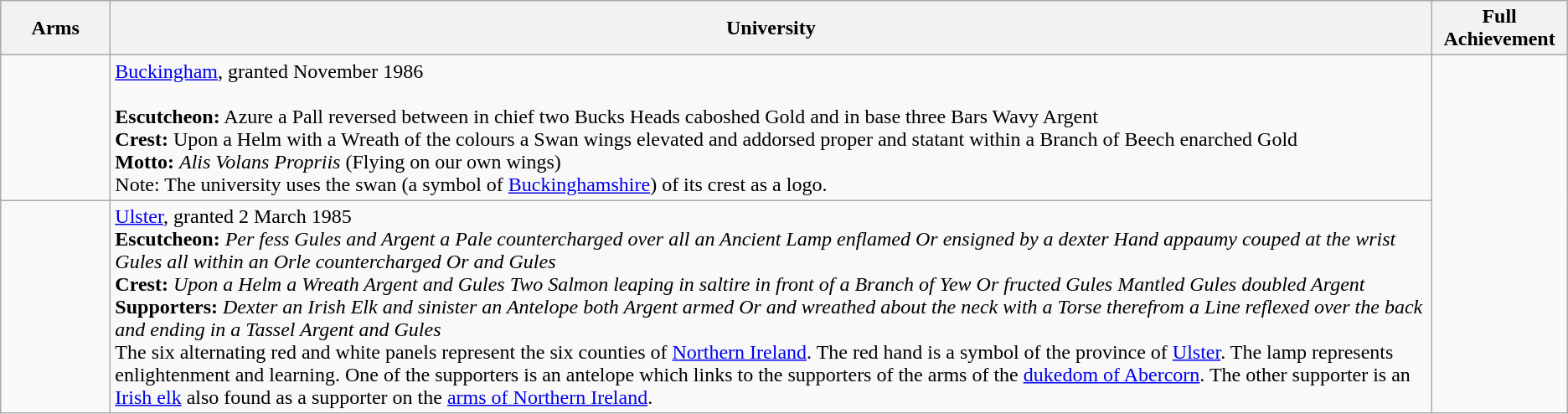<table class=wikitable>
<tr>
<th style="width:80px;">Arms</th>
<th>University</th>
<th>Full Achievement</th>
</tr>
<tr valign=top>
<td align=center></td>
<td><a href='#'>Buckingham</a>, granted November 1986<br><br><strong>Escutcheon:</strong> Azure a Pall reversed between in chief two Bucks Heads caboshed Gold and in base three Bars Wavy Argent <br>
<strong>Crest:</strong> Upon a Helm with a Wreath of the colours a Swan wings elevated and addorsed proper and statant within a Branch of Beech enarched Gold<br>
<strong>Motto:</strong> <em>Alis Volans Propriis</em> (Flying on our own wings)<br>Note: The university uses the swan (a symbol of <a href='#'>Buckinghamshire</a>) of its crest as a logo.</td>
</tr>
<tr valign=top>
<td align=center></td>
<td><a href='#'>Ulster</a>, granted 2 March 1985<br><strong>Escutcheon:</strong> <em>Per fess Gules and Argent a Pale countercharged over all an Ancient Lamp enflamed Or ensigned by a dexter Hand appaumy couped at the wrist Gules all within an Orle countercharged Or and Gules</em><br>
<strong>Crest:</strong> <em>Upon a Helm a Wreath Argent and Gules Two Salmon leaping in saltire in front of a Branch of Yew Or fructed Gules Mantled Gules doubled Argent</em><br>
<strong>Supporters:</strong>  <em>Dexter an Irish Elk and sinister an Antelope both Argent armed Or and wreathed about the neck with a Torse therefrom a Line reflexed over the back and ending in a Tassel Argent and Gules </em><br>The six alternating red and white panels represent the six counties of <a href='#'>Northern Ireland</a>. The red hand is a symbol of the province of <a href='#'>Ulster</a>. The lamp represents enlightenment and learning. One of the supporters is an antelope which links to the supporters of the arms of the <a href='#'>dukedom of Abercorn</a>. The other supporter is an <a href='#'>Irish elk</a> also found as a supporter on the <a href='#'>arms of Northern Ireland</a>.</td>
</tr>
</table>
